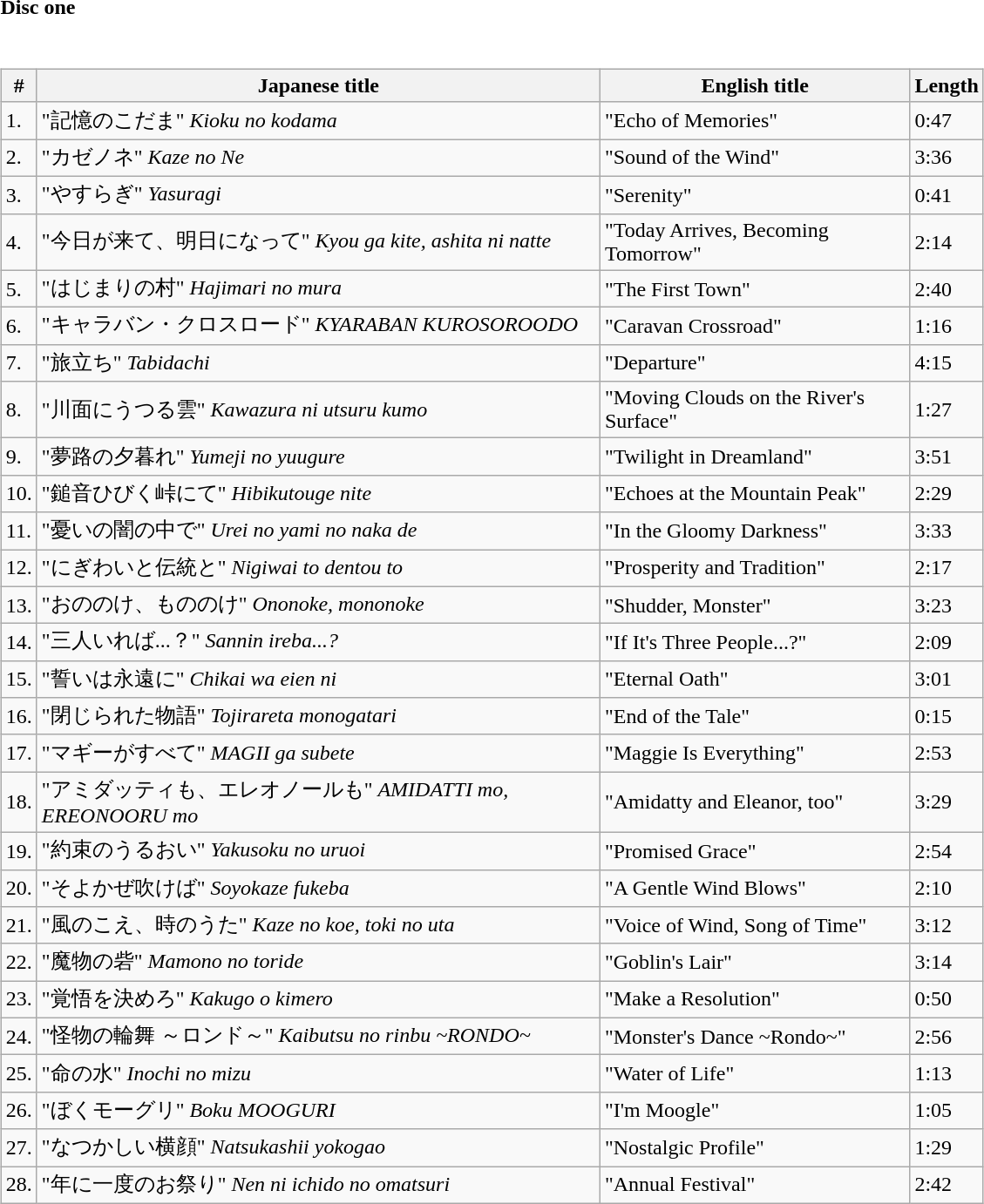<table class="collapsible collapsed" border="0" style="width:60%">
<tr>
<th style="width:12em; text-align:left">Disc one</th>
<th></th>
</tr>
<tr>
<td colspan="2"><br><table class="wikitable" style="width:100%; margin-right:-1em;">
<tr>
<th>#</th>
<th>Japanese title</th>
<th>English title</th>
<th>Length</th>
</tr>
<tr>
<td>1.</td>
<td>"記憶のこだま" <em>Kioku no kodama</em></td>
<td>"Echo of Memories"</td>
<td>0:47</td>
</tr>
<tr>
<td>2.</td>
<td>"カゼノネ" <em>Kaze no Ne</em></td>
<td>"Sound of the Wind"</td>
<td>3:36</td>
</tr>
<tr>
<td>3.</td>
<td>"やすらぎ" <em>Yasuragi</em></td>
<td>"Serenity"</td>
<td>0:41</td>
</tr>
<tr>
<td>4.</td>
<td>"今日が来て、明日になって" <em>Kyou ga kite, ashita ni natte</em></td>
<td>"Today Arrives, Becoming Tomorrow"</td>
<td>2:14</td>
</tr>
<tr>
<td>5.</td>
<td>"はじまりの村" <em>Hajimari no mura</em></td>
<td>"The First Town"</td>
<td>2:40</td>
</tr>
<tr>
<td>6.</td>
<td>"キャラバン・クロスロード" <em>KYARABAN KUROSOROODO</em></td>
<td>"Caravan Crossroad"</td>
<td>1:16</td>
</tr>
<tr>
<td>7.</td>
<td>"旅立ち" <em>Tabidachi</em></td>
<td>"Departure"</td>
<td>4:15</td>
</tr>
<tr>
<td>8.</td>
<td>"川面にうつる雲" <em>Kawazura ni utsuru kumo</em></td>
<td>"Moving Clouds on the River's Surface"</td>
<td>1:27</td>
</tr>
<tr>
<td>9.</td>
<td>"夢路の夕暮れ" <em>Yumeji no yuugure</em></td>
<td>"Twilight in Dreamland"</td>
<td>3:51</td>
</tr>
<tr>
<td>10.</td>
<td>"鎚音ひびく峠にて" <em>Hibikutouge nite</em></td>
<td>"Echoes at the Mountain Peak"</td>
<td>2:29</td>
</tr>
<tr>
<td>11.</td>
<td>"憂いの闇の中で" <em>Urei no yami no naka de</em></td>
<td>"In the Gloomy Darkness"</td>
<td>3:33</td>
</tr>
<tr>
<td>12.</td>
<td>"にぎわいと伝統と" <em>Nigiwai to dentou to</em></td>
<td>"Prosperity and Tradition"</td>
<td>2:17</td>
</tr>
<tr>
<td>13.</td>
<td>"おののけ、もののけ" <em>Ononoke, mononoke</em></td>
<td>"Shudder, Monster"</td>
<td>3:23</td>
</tr>
<tr>
<td>14.</td>
<td>"三人いれば...？" <em>Sannin ireba...?</em></td>
<td>"If It's Three People...?"</td>
<td>2:09</td>
</tr>
<tr>
<td>15.</td>
<td>"誓いは永遠に" <em>Chikai wa eien ni</em></td>
<td>"Eternal Oath"</td>
<td>3:01</td>
</tr>
<tr>
<td>16.</td>
<td>"閉じられた物語" <em>Tojirareta monogatari</em></td>
<td>"End of the Tale"</td>
<td>0:15</td>
</tr>
<tr>
<td>17.</td>
<td>"マギーがすべて" <em>MAGII ga subete</em></td>
<td>"Maggie Is Everything"</td>
<td>2:53</td>
</tr>
<tr>
<td>18.</td>
<td>"アミダッティも、エレオノールも" <em>AMIDATTI mo, EREONOORU mo</em></td>
<td>"Amidatty and Eleanor, too"</td>
<td>3:29</td>
</tr>
<tr>
<td>19.</td>
<td>"約束のうるおい" <em>Yakusoku no uruoi</em></td>
<td>"Promised Grace"</td>
<td>2:54</td>
</tr>
<tr>
<td>20.</td>
<td>"そよかぜ吹けば" <em>Soyokaze fukeba</em></td>
<td>"A Gentle Wind Blows"</td>
<td>2:10</td>
</tr>
<tr>
<td>21.</td>
<td>"風のこえ、時のうた" <em>Kaze no koe, toki no uta</em></td>
<td>"Voice of Wind, Song of Time"</td>
<td>3:12</td>
</tr>
<tr>
<td>22.</td>
<td>"魔物の砦" <em>Mamono no toride</em></td>
<td>"Goblin's Lair"</td>
<td>3:14</td>
</tr>
<tr>
<td>23.</td>
<td>"覚悟を決めろ" <em>Kakugo o kimero</em></td>
<td>"Make a Resolution"</td>
<td>0:50</td>
</tr>
<tr>
<td>24.</td>
<td>"怪物の輪舞 ～ロンド～" <em>Kaibutsu no rinbu ~RONDO~</em></td>
<td>"Monster's Dance ~Rondo~"</td>
<td>2:56</td>
</tr>
<tr>
<td>25.</td>
<td>"命の水" <em>Inochi no mizu</em></td>
<td>"Water of Life"</td>
<td>1:13</td>
</tr>
<tr>
<td>26.</td>
<td>"ぼくモーグリ" <em>Boku MOOGURI</em></td>
<td>"I'm Moogle"</td>
<td>1:05</td>
</tr>
<tr>
<td>27.</td>
<td>"なつかしい横顔" <em>Natsukashii yokogao</em></td>
<td>"Nostalgic Profile"</td>
<td>1:29</td>
</tr>
<tr>
<td>28.</td>
<td>"年に一度のお祭り" <em>Nen ni ichido no omatsuri</em></td>
<td>"Annual Festival"</td>
<td>2:42</td>
</tr>
</table>
</td>
</tr>
</table>
